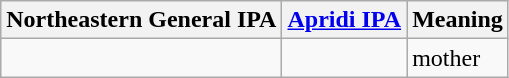<table class="wikitable">
<tr>
<th>Northeastern General IPA</th>
<th><a href='#'>Apridi IPA</a></th>
<th>Meaning</th>
</tr>
<tr>
<td></td>
<td></td>
<td>mother</td>
</tr>
</table>
